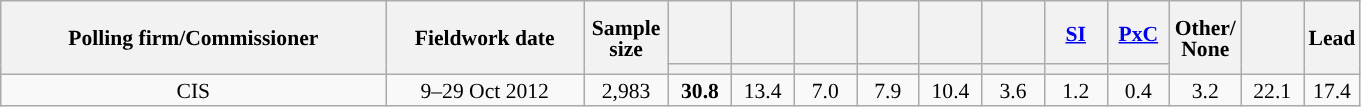<table class="wikitable collapsible collapsed" style="text-align:center; font-size:90%; line-height:14px;">
<tr style="height:42px;">
<th style="width:250px;" rowspan="2">Polling firm/Commissioner</th>
<th style="width:125px;" rowspan="2">Fieldwork date</th>
<th style="width:50px;" rowspan="2">Sample size</th>
<th style="width:35px;"></th>
<th style="width:35px;"></th>
<th style="width:35px;"></th>
<th style="width:35px;"></th>
<th style="width:35px;"></th>
<th style="width:35px;"></th>
<th style="width:35px;"><a href='#'>SI</a></th>
<th style="width:35px;"><a href='#'>PxC</a></th>
<th style="width:35px;" rowspan="2">Other/<br>None</th>
<th style="width:35px;" rowspan="2"></th>
<th style="width:30px;" rowspan="2">Lead</th>
</tr>
<tr>
<th style="color:inherit;background:"></th>
<th style="color:inherit;background:"></th>
<th style="color:inherit;background:"></th>
<th style="color:inherit;background:"></th>
<th style="color:inherit;background:"></th>
<th style="color:inherit;background:"></th>
<th style="color:inherit;background:"></th>
<th style="color:inherit;background:"></th>
</tr>
<tr>
<td>CIS</td>
<td>9–29 Oct 2012</td>
<td>2,983</td>
<td><strong>30.8</strong></td>
<td>13.4</td>
<td>7.0</td>
<td>7.9</td>
<td>10.4</td>
<td>3.6</td>
<td>1.2</td>
<td>0.4</td>
<td>3.2</td>
<td>22.1</td>
<td style="background:">17.4</td>
</tr>
</table>
